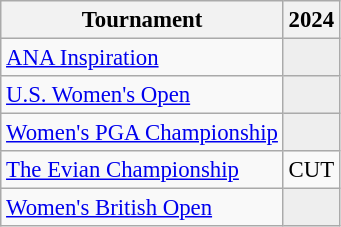<table class="wikitable" style="font-size:95%;text-align:center;">
<tr>
<th>Tournament</th>
<th>2024</th>
</tr>
<tr>
<td align=left><a href='#'>ANA Inspiration</a></td>
<td style="background:#eeeeee;"></td>
</tr>
<tr>
<td align=left><a href='#'>U.S. Women's Open</a></td>
<td style="background:#eeeeee;"></td>
</tr>
<tr>
<td align=left><a href='#'>Women's PGA Championship</a></td>
<td style="background:#eeeeee;"></td>
</tr>
<tr>
<td align=left><a href='#'>The Evian Championship</a></td>
<td>CUT</td>
</tr>
<tr>
<td align=left><a href='#'>Women's British Open</a></td>
<td style="background:#eeeeee;"></td>
</tr>
</table>
